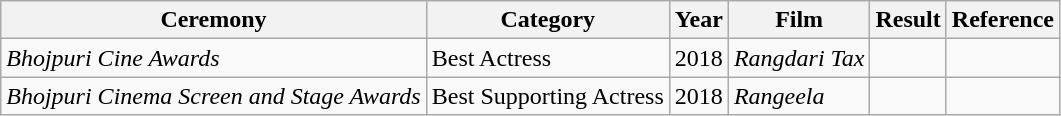<table class="wikitable">
<tr>
<th>Ceremony</th>
<th>Category</th>
<th>Year</th>
<th>Film</th>
<th>Result</th>
<th>Reference</th>
</tr>
<tr>
<td><em>Bhojpuri Cine Awards</em></td>
<td>Best Actress</td>
<td>2018</td>
<td><em>Rangdari Tax</em></td>
<td></td>
<td></td>
</tr>
<tr>
<td><em>Bhojpuri Cinema Screen and Stage Awards</em></td>
<td>Best Supporting Actress</td>
<td>2018</td>
<td><em>Rangeela</em></td>
<td></td>
<td></td>
</tr>
</table>
